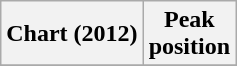<table class="wikitable plainrowheaders">
<tr>
<th scope="col">Chart (2012)</th>
<th scope="col">Peak<br>position</th>
</tr>
<tr>
</tr>
</table>
